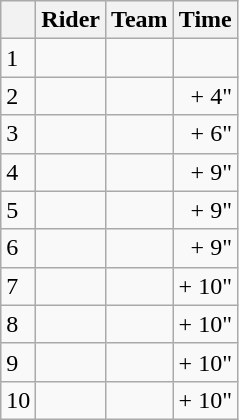<table class="wikitable">
<tr>
<th></th>
<th>Rider</th>
<th>Team</th>
<th>Time</th>
</tr>
<tr>
<td>1</td>
<td>  </td>
<td></td>
<td align="right"></td>
</tr>
<tr>
<td>2</td>
<td></td>
<td></td>
<td align="right">+ 4"</td>
</tr>
<tr>
<td>3</td>
<td></td>
<td></td>
<td align="right">+ 6"</td>
</tr>
<tr>
<td>4</td>
<td></td>
<td></td>
<td align="right">+ 9"</td>
</tr>
<tr>
<td>5</td>
<td></td>
<td></td>
<td align="right">+ 9"</td>
</tr>
<tr>
<td>6</td>
<td></td>
<td></td>
<td align="right">+ 9"</td>
</tr>
<tr>
<td>7</td>
<td></td>
<td></td>
<td align="right">+ 10"</td>
</tr>
<tr>
<td>8</td>
<td></td>
<td></td>
<td align="right">+ 10"</td>
</tr>
<tr>
<td>9</td>
<td></td>
<td></td>
<td align="right">+ 10"</td>
</tr>
<tr>
<td>10</td>
<td></td>
<td></td>
<td align="right">+ 10"</td>
</tr>
</table>
